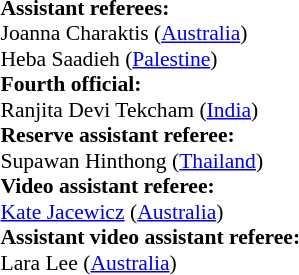<table style="width:100%; font-size:90%;">
<tr>
<td><br><strong>Assistant referees:</strong>
<br>Joanna Charaktis (<a href='#'>Australia</a>)
<br>Heba Saadieh (<a href='#'>Palestine</a>)
<br><strong>Fourth official:</strong>
<br>Ranjita Devi Tekcham (<a href='#'>India</a>)
<br><strong>Reserve assistant referee:</strong>
<br>Supawan Hinthong (<a href='#'>Thailand</a>)
<br><strong>Video assistant referee:</strong>
<br><a href='#'>Kate Jacewicz</a> (<a href='#'>Australia</a>)
<br><strong>Assistant video assistant referee:</strong>
<br>Lara Lee (<a href='#'>Australia</a>)</td>
</tr>
</table>
